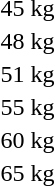<table>
<tr>
<td rowspan=2>45 kg</td>
<td rowspan=2></td>
<td rowspan=2></td>
<td></td>
</tr>
<tr>
<td></td>
</tr>
<tr>
<td rowspan=2>48 kg</td>
<td rowspan=2></td>
<td rowspan=2></td>
<td></td>
</tr>
<tr>
<td></td>
</tr>
<tr>
<td rowspan=2>51 kg</td>
<td rowspan=2></td>
<td rowspan=2></td>
<td></td>
</tr>
<tr>
<td></td>
</tr>
<tr>
<td rowspan=2>55 kg</td>
<td rowspan=2></td>
<td rowspan=2></td>
<td></td>
</tr>
<tr>
<td></td>
</tr>
<tr>
<td rowspan=2>60 kg</td>
<td rowspan=2></td>
<td rowspan=2></td>
<td></td>
</tr>
<tr>
<td></td>
</tr>
<tr>
<td rowspan=2>65 kg</td>
<td rowspan=2></td>
<td rowspan=2></td>
<td></td>
</tr>
<tr>
<td></td>
</tr>
</table>
